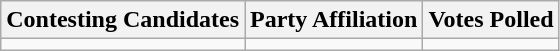<table class="wikitable sortable">
<tr>
<th>Contesting Candidates</th>
<th>Party Affiliation</th>
<th>Votes Polled</th>
</tr>
<tr>
<td></td>
<td></td>
<td></td>
</tr>
</table>
